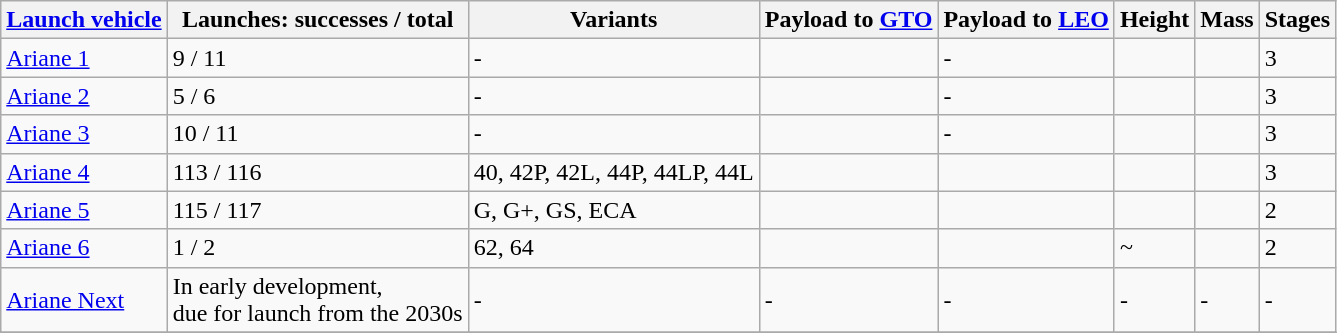<table class="wikitable">
<tr>
<th><a href='#'>Launch vehicle</a></th>
<th>Launches: successes / total</th>
<th>Variants</th>
<th>Payload to <a href='#'>GTO</a></th>
<th>Payload to <a href='#'>LEO</a></th>
<th>Height</th>
<th>Mass</th>
<th>Stages</th>
</tr>
<tr>
<td><a href='#'>Ariane 1</a></td>
<td>9 / 11</td>
<td>-</td>
<td></td>
<td>-</td>
<td></td>
<td></td>
<td>3</td>
</tr>
<tr>
<td><a href='#'>Ariane 2</a></td>
<td>5 / 6</td>
<td>-</td>
<td></td>
<td>-</td>
<td></td>
<td></td>
<td>3</td>
</tr>
<tr>
<td><a href='#'>Ariane 3</a></td>
<td>10 / 11</td>
<td>-</td>
<td></td>
<td>-</td>
<td></td>
<td></td>
<td>3</td>
</tr>
<tr>
<td><a href='#'>Ariane 4</a></td>
<td>113 / 116</td>
<td>40, 42P, 42L, 44P, 44LP, 44L</td>
<td></td>
<td></td>
<td></td>
<td></td>
<td>3</td>
</tr>
<tr>
<td><a href='#'>Ariane 5</a></td>
<td>115 / 117</td>
<td>G, G+, GS, ECA</td>
<td></td>
<td></td>
<td></td>
<td></td>
<td>2</td>
</tr>
<tr>
<td><a href='#'>Ariane 6</a></td>
<td>1 / 2</td>
<td>62, 64</td>
<td></td>
<td></td>
<td>~</td>
<td></td>
<td>2</td>
</tr>
<tr>
<td><a href='#'>Ariane Next</a></td>
<td>In early development,<br>due for launch from the 2030s</td>
<td>-</td>
<td>-</td>
<td>-</td>
<td>-</td>
<td>-</td>
<td>-</td>
</tr>
<tr>
</tr>
</table>
